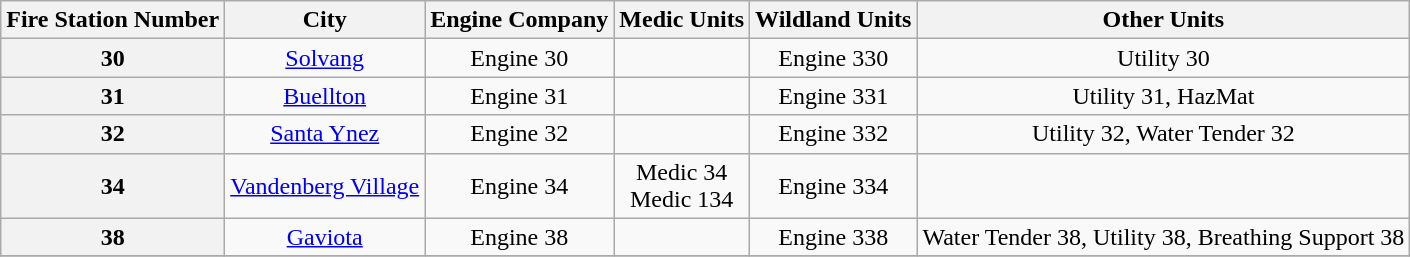<table class=wikitable style="text-align:center;">
<tr>
<th>Fire Station Number</th>
<th>City</th>
<th>Engine Company</th>
<th>Medic Units</th>
<th>Wildland Units</th>
<th>Other Units</th>
</tr>
<tr>
<th>30</th>
<td><a href='#'>Solvang</a></td>
<td>Engine 30</td>
<td></td>
<td>Engine 330</td>
<td>Utility 30</td>
</tr>
<tr>
<th>31</th>
<td><a href='#'>Buellton</a></td>
<td>Engine 31</td>
<td></td>
<td>Engine 331</td>
<td>Utility 31, HazMat</td>
</tr>
<tr>
<th>32</th>
<td><a href='#'>Santa Ynez</a></td>
<td>Engine 32</td>
<td></td>
<td>Engine 332</td>
<td>Utility 32, Water Tender 32</td>
</tr>
<tr>
<th>34</th>
<td><a href='#'>Vandenberg Village</a></td>
<td>Engine 34</td>
<td>Medic 34<br>Medic 134</td>
<td>Engine 334</td>
<td></td>
</tr>
<tr>
<th>38</th>
<td><a href='#'>Gaviota</a></td>
<td>Engine 38</td>
<td></td>
<td>Engine 338</td>
<td>Water Tender 38, Utility 38, Breathing Support 38</td>
</tr>
<tr>
</tr>
</table>
